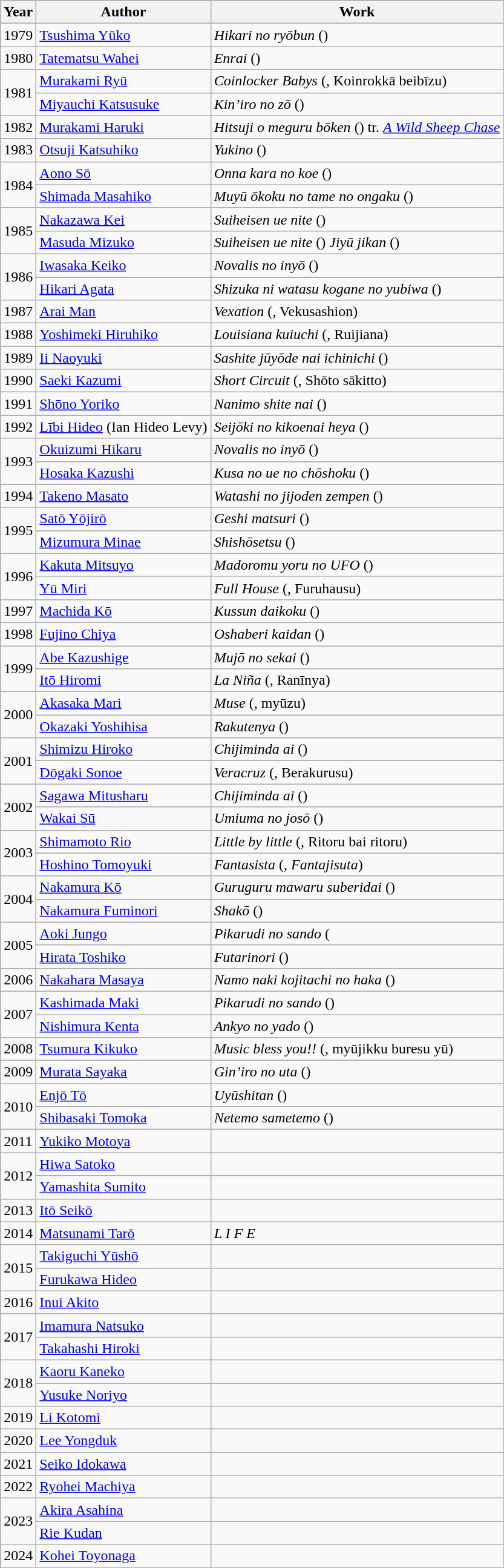<table class="wikitable sortable zebra">
<tr>
<th>Year</th>
<th>Author</th>
<th>Work</th>
</tr>
<tr>
<td>1979</td>
<td><a href='#'>Tsushima Yūko</a></td>
<td><em>Hikari no ryōbun</em> ()</td>
</tr>
<tr>
<td>1980</td>
<td><a href='#'>Tatematsu Wahei</a></td>
<td><em>Enrai</em> ()</td>
</tr>
<tr>
<td rowspan="2">1981</td>
<td><a href='#'>Murakami Ryū</a></td>
<td><em>Coinlocker Babys</em> (, Koinrokkā beibīzu)</td>
</tr>
<tr>
<td><a href='#'>Miyauchi Katsusuke</a></td>
<td><em>Kin’iro no zō</em> ()</td>
</tr>
<tr>
<td>1982</td>
<td><a href='#'>Murakami Haruki</a></td>
<td><em>Hitsuji o meguru bōken</em> () tr. <em><a href='#'>A Wild Sheep Chase</a></em></td>
</tr>
<tr>
<td>1983</td>
<td><a href='#'>Otsuji Katsuhiko</a></td>
<td><em>Yukino</em> ()</td>
</tr>
<tr>
<td rowspan="2">1984</td>
<td><a href='#'>Aono Sō</a></td>
<td><em>Onna kara no koe</em> ()</td>
</tr>
<tr>
<td><a href='#'>Shimada Masahiko</a></td>
<td><em>Muyū ōkoku no tame no ongaku</em> ()</td>
</tr>
<tr>
<td rowspan="2">1985</td>
<td><a href='#'>Nakazawa Kei</a></td>
<td><em>Suiheisen ue nite</em> ()</td>
</tr>
<tr>
<td><a href='#'>Masuda Mizuko</a></td>
<td><em>Suiheisen ue nite</em> () <em>Jiyū jikan</em> ()</td>
</tr>
<tr>
<td rowspan="2">1986</td>
<td><a href='#'>Iwasaka Keiko</a></td>
<td><em>Novalis no inyō</em> ()</td>
</tr>
<tr>
<td><a href='#'>Hikari Agata</a></td>
<td><em>Shizuka ni watasu kogane no yubiwa</em> ()</td>
</tr>
<tr>
<td>1987</td>
<td><a href='#'>Arai Man</a></td>
<td><em>Vexation</em> (, Vekusashion)</td>
</tr>
<tr>
<td>1988</td>
<td><a href='#'>Yoshimeki Hiruhiko</a></td>
<td><em>Louisiana kuiuchi</em> (, Ruijiana)</td>
</tr>
<tr>
<td>1989</td>
<td><a href='#'>Ii Naoyuki</a></td>
<td><em>Sashite jūyōde nai ichinichi</em> ()</td>
</tr>
<tr>
<td>1990</td>
<td><a href='#'>Saeki Kazumi</a></td>
<td><em>Short Circuit</em> (, Shōto sākitto)</td>
</tr>
<tr>
<td>1991</td>
<td><a href='#'>Shōno Yoriko</a></td>
<td><em>Nanimo shite nai</em> ()</td>
</tr>
<tr>
<td>1992</td>
<td><a href='#'>Lībi Hideo</a> (Ian Hideo Levy)</td>
<td><em>Seijōki no kikoenai heya</em> ()</td>
</tr>
<tr>
<td rowspan="2">1993</td>
<td><a href='#'>Okuizumi Hikaru</a></td>
<td><em>Novalis no inyō</em> ()</td>
</tr>
<tr>
<td><a href='#'>Hosaka Kazushi</a></td>
<td><em>Kusa no ue no chōshoku</em> ()</td>
</tr>
<tr>
<td>1994</td>
<td><a href='#'>Takeno Masato</a></td>
<td><em>Watashi no jijoden zempen</em> ()</td>
</tr>
<tr>
<td rowspan="2">1995</td>
<td><a href='#'>Satō Yōjirō</a></td>
<td><em>Geshi matsuri</em> ()</td>
</tr>
<tr>
<td><a href='#'>Mizumura Minae</a></td>
<td><em>Shishōsetsu</em> ()</td>
</tr>
<tr>
<td rowspan="2">1996</td>
<td><a href='#'>Kakuta Mitsuyo</a></td>
<td><em>Madoromu yoru no UFO</em> ()</td>
</tr>
<tr>
<td><a href='#'>Yū Miri</a></td>
<td><em>Full House</em> (, Furuhausu)</td>
</tr>
<tr>
<td>1997</td>
<td><a href='#'>Machida Kō</a></td>
<td><em>Kussun daikoku</em> ()</td>
</tr>
<tr>
<td>1998</td>
<td><a href='#'>Fujino Chiya</a></td>
<td><em>Oshaberi kaidan</em> ()</td>
</tr>
<tr>
<td rowspan="2">1999</td>
<td><a href='#'>Abe Kazushige</a></td>
<td><em>Mujō no sekai</em> () <br></td>
</tr>
<tr>
<td><a href='#'>Itō Hiromi</a></td>
<td><em>La Niña</em> (, Ranīnya)</td>
</tr>
<tr>
<td rowspan="2">2000</td>
<td><a href='#'>Akasaka Mari</a></td>
<td><em>Muse</em> (, myūzu)</td>
</tr>
<tr>
<td><a href='#'>Okazaki Yoshihisa</a></td>
<td><em>Rakutenya</em> ()</td>
</tr>
<tr>
<td rowspan="2">2001</td>
<td><a href='#'>Shimizu Hiroko</a></td>
<td><em>Chijiminda ai</em> ()</td>
</tr>
<tr>
<td><a href='#'>Dōgaki Sonoe</a></td>
<td><em>Veracruz</em> (, Berakurusu)</td>
</tr>
<tr>
<td rowspan="2">2002</td>
<td><a href='#'>Sagawa Mitusharu</a></td>
<td><em>Chijiminda ai</em> ()</td>
</tr>
<tr>
<td><a href='#'>Wakai Sū</a></td>
<td><em>Umiuma no josō</em> ()</td>
</tr>
<tr>
<td rowspan="2">2003</td>
<td><a href='#'>Shimamoto Rio</a></td>
<td><em>Little by little</em> (, Ritoru bai ritoru)</td>
</tr>
<tr>
<td><a href='#'>Hoshino Tomoyuki</a></td>
<td><em>Fantasista</em> (, <em>Fantajisuta</em>)</td>
</tr>
<tr>
<td rowspan="2">2004</td>
<td><a href='#'>Nakamura Kō</a></td>
<td><em>Guruguru mawaru suberidai</em> ()</td>
</tr>
<tr>
<td><a href='#'>Nakamura Fuminori</a></td>
<td><em>Shakō</em> ()</td>
</tr>
<tr>
<td rowspan="2">2005</td>
<td><a href='#'>Aoki Jungo</a></td>
<td><em>Pikarudi no sando</em> (</td>
</tr>
<tr>
<td><a href='#'>Hirata Toshiko</a></td>
<td><em>Futarinori</em> ()</td>
</tr>
<tr>
<td>2006</td>
<td><a href='#'>Nakahara Masaya</a></td>
<td><em>Namo naki kojitachi no haka</em> ()</td>
</tr>
<tr>
<td rowspan="2">2007</td>
<td><a href='#'>Kashimada Maki</a></td>
<td><em>Pikarudi no sando</em> ()</td>
</tr>
<tr>
<td><a href='#'>Nishimura Kenta</a></td>
<td><em>Ankyo no yado</em> ()</td>
</tr>
<tr>
<td>2008</td>
<td><a href='#'>Tsumura Kikuko</a></td>
<td><em>Music bless you!!</em> (, myūjikku buresu yū)</td>
</tr>
<tr>
<td>2009</td>
<td><a href='#'>Murata Sayaka</a></td>
<td><em>Gin’iro no uta</em> ()</td>
</tr>
<tr>
<td rowspan="2">2010</td>
<td><a href='#'>Enjō Tō</a></td>
<td><em>Uyūshitan</em> ()</td>
</tr>
<tr>
<td><a href='#'>Shibasaki Tomoka</a></td>
<td><em>Netemo sametemo</em> ()</td>
</tr>
<tr>
<td>2011</td>
<td><a href='#'>Yukiko Motoya</a></td>
<td><em></em></td>
</tr>
<tr>
<td rowspan="2">2012</td>
<td><a href='#'>Hiwa Satoko</a></td>
<td><em></em></td>
</tr>
<tr>
<td><a href='#'>Yamashita Sumito</a></td>
<td><em></em></td>
</tr>
<tr>
<td>2013</td>
<td><a href='#'>Itō Seikō</a></td>
<td><em></em></td>
</tr>
<tr>
<td>2014</td>
<td><a href='#'>Matsunami Tarō</a></td>
<td><em>L I F E</em></td>
</tr>
<tr>
<td rowspan="2">2015</td>
<td><a href='#'>Takiguchi Yūshō</a></td>
<td><em></em></td>
</tr>
<tr>
<td><a href='#'>Furukawa Hideo</a></td>
<td><em></em></td>
</tr>
<tr>
<td>2016</td>
<td><a href='#'>Inui Akito </a></td>
<td><em></em></td>
</tr>
<tr>
<td rowspan="2">2017</td>
<td><a href='#'>Imamura Natsuko</a></td>
<td><em></em></td>
</tr>
<tr>
<td><a href='#'>Takahashi Hiroki</a></td>
<td><em></em></td>
</tr>
<tr>
<td rowspan="2">2018</td>
<td><a href='#'>Kaoru Kaneko</a></td>
<td><em></em></td>
</tr>
<tr>
<td><a href='#'>Yusuke Noriyo</a></td>
<td><em></em></td>
</tr>
<tr>
<td>2019</td>
<td><a href='#'>Li Kotomi</a></td>
<td><em></em></td>
</tr>
<tr>
<td>2020</td>
<td><a href='#'>Lee Yongduk</a></td>
<td><em></em></td>
</tr>
<tr>
<td>2021</td>
<td><a href='#'>Seiko Idokawa</a></td>
<td><em></em></td>
</tr>
<tr>
<td>2022</td>
<td><a href='#'>Ryohei Machiya</a></td>
<td><em></em></td>
</tr>
<tr>
<td rowspan="2">2023</td>
<td><a href='#'>Akira Asahina</a></td>
<td><em></em></td>
</tr>
<tr>
<td><a href='#'>Rie Kudan</a></td>
<td><em></em></td>
</tr>
<tr>
<td>2024</td>
<td><a href='#'>Kohei Toyonaga</a></td>
<td><em></em></td>
</tr>
</table>
